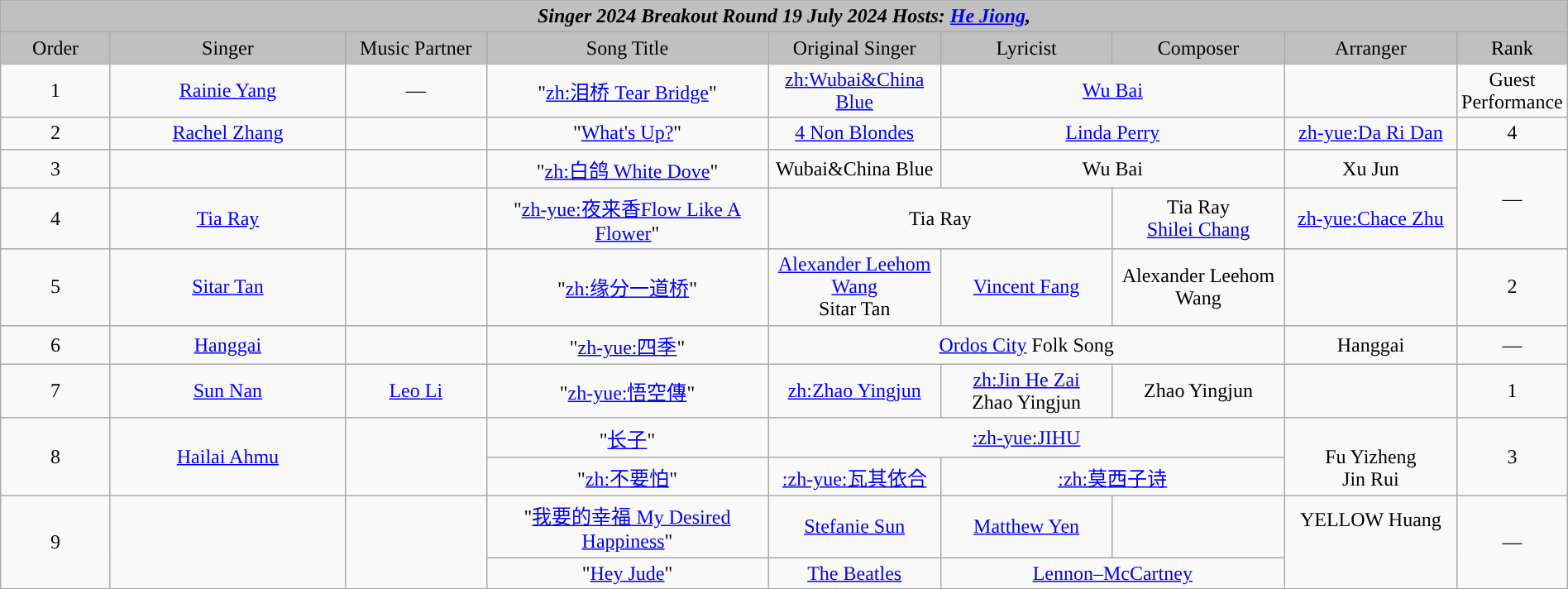<table class="wikitable sortable mw-collapsible iamasinger-s09" width="100%" style="text-align:center">
<tr align=center style="background:silver">
<td colspan="9"><div><strong><em>Singer<em> 2024 Breakout Round 19 July 2024 Hosts: <a href='#'>He Jiong</a>, <strong></div></td>
</tr>
<tr style="background:silver">
<td style="width:7%"></strong>Order<strong></td>
<td style="width:15%"></strong>Singer<strong></td>
<td style="width:9%"></strong>Music Partner<strong></td>
<td style="width:18%"></strong>Song Title<strong></td>
<td style="width:11%"></strong>Original Singer<strong></td>
<td style=width:11%"></strong>Lyricist<strong></td>
<td style="width:11%"></strong>Composer<strong></td>
<td style="width:11%"></strong>Arranger<strong></td>
<td style="width:7%"></strong>Rank<strong></td>
</tr>
<tr>
<td>1</td>
<td><a href='#'>Rainie Yang</a></td>
<td>—</td>
<td>"<a href='#'>zh:泪桥 Tear Bridge</a>"</td>
<td><a href='#'>zh:Wubai&China Blue</a></td>
<td colspan=2><a href='#'>Wu Bai</a></td>
<td></td>
<td>Guest Performance</td>
</tr>
<tr>
<td>2</td>
<td><a href='#'>Rachel Zhang</a></td>
<td></td>
<td>"<a href='#'>What's Up?</a>"</td>
<td><a href='#'>4 Non Blondes</a></td>
<td colspan=2><a href='#'>Linda Perry</a></td>
<td><a href='#'>zh-yue:Da Ri Dan</a></td>
<td>4</td>
</tr>
<tr>
<td>3</td>
<td></td>
<td></td>
<td>"<a href='#'>zh:白鸽 White Dove</a>"</td>
<td>Wubai&China Blue</td>
<td colspan=2>Wu Bai</td>
<td>Xu Jun</td>
<td rowspan=2>—</td>
</tr>
<tr>
<td>4</td>
<td><a href='#'>Tia Ray</a></td>
<td></td>
<td>"<a href='#'>zh-yue:夜来香Flow Like A Flower</a>" </td>
<td colspan=2>Tia Ray</td>
<td>Tia Ray<br><a href='#'>Shilei Chang</a></td>
<td><a href='#'>zh-yue:Chace Zhu</a></td>
</tr>
<tr>
<td>5</td>
<td><a href='#'>Sitar Tan</a></td>
<td></td>
<td>"<a href='#'>zh:缘分一道桥</a>"</td>
<td><a href='#'>Alexander Leehom Wang</a><br>Sitar Tan</td>
<td><a href='#'>Vincent Fang</a></td>
<td>Alexander Leehom Wang</td>
<td><br></td>
<td>2</td>
</tr>
<tr>
<td>6</td>
<td><a href='#'>Hanggai</a></td>
<td></td>
<td>"<a href='#'>zh-yue:四季</a>"</td>
<td colspan=3><a href='#'>Ordos City</a> Folk Song</td>
<td>Hanggai</td>
<td>—</td>
</tr>
<tr>
<td>7</td>
<td><a href='#'>Sun Nan</a></td>
<td><a href='#'>Leo Li</a></td>
<td>"<a href='#'>zh-yue:悟空傳</a>"</td>
<td><a href='#'>zh:Zhao Yingjun</a></td>
<td><a href='#'>zh:Jin He Zai</a><br>Zhao Yingjun</td>
<td>Zhao Yingjun</td>
<td><br></td>
<td>1</td>
</tr>
<tr>
<td rowspan=2>8</td>
<td rowspan=2><a href='#'>Hailai Ahmu</a></td>
<td rowspan=2></td>
<td>"<a href='#'>长子</a>"</td>
<td colspan=3><a href='#'>:zh-yue:JIHU</a></td>
<td rowspan=2><br>Fu Yizheng<br>Jin Rui</td>
<td rowspan=2>3</td>
</tr>
<tr>
<td>"<a href='#'>zh:不要怕</a>"</td>
<td><a href='#'>:zh-yue:瓦其依合</a></td>
<td colspan=2><a href='#'>:zh:莫西子诗</a></td>
</tr>
<tr>
<td rowspan=2>9</td>
<td rowspan=2></td>
<td rowspan=2></td>
<td>"<a href='#'>我要的幸福 My Desired Happiness</a>"</td>
<td><a href='#'>Stefanie Sun</a></td>
<td><a href='#'>Matthew Yen</a></td>
<td></td>
<td rowspan=2>YELLOW Huang <br><br><br></td>
<td rowspan=2>—</td>
</tr>
<tr>
<td>"<a href='#'>Hey Jude</a>"</td>
<td><a href='#'>The Beatles</a></td>
<td colspan=2><a href='#'>Lennon–McCartney</a></td>
</tr>
</table>
